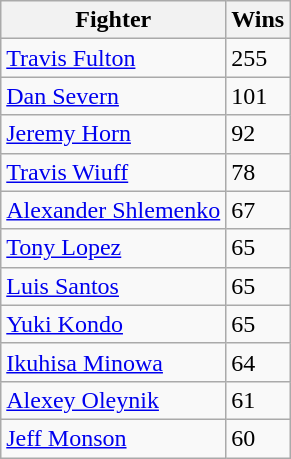<table class="wikitable">
<tr>
<th>Fighter</th>
<th>Wins</th>
</tr>
<tr>
<td> <a href='#'>Travis Fulton</a></td>
<td>255</td>
</tr>
<tr>
<td> <a href='#'>Dan Severn</a></td>
<td>101</td>
</tr>
<tr>
<td> <a href='#'>Jeremy Horn</a></td>
<td>92</td>
</tr>
<tr>
<td> <a href='#'>Travis Wiuff</a></td>
<td>78</td>
</tr>
<tr>
<td> <a href='#'>Alexander Shlemenko</a></td>
<td>67</td>
</tr>
<tr>
<td> <a href='#'>Tony Lopez</a></td>
<td>65</td>
</tr>
<tr>
<td> <a href='#'>Luis Santos</a></td>
<td>65</td>
</tr>
<tr>
<td> <a href='#'>Yuki Kondo</a></td>
<td>65</td>
</tr>
<tr>
<td> <a href='#'>Ikuhisa Minowa</a></td>
<td>64</td>
</tr>
<tr>
<td> <a href='#'>Alexey Oleynik</a></td>
<td>61</td>
</tr>
<tr>
<td> <a href='#'>Jeff Monson</a></td>
<td>60</td>
</tr>
</table>
